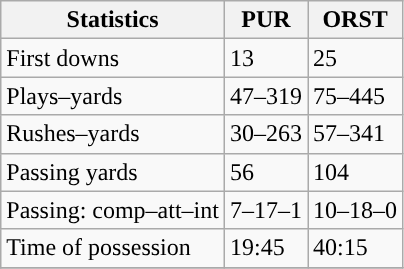<table class="wikitable" style="float: left;">
<tr>
<th>Statistics</th>
<th>PUR</th>
<th>ORST</th>
</tr>
<tr>
<td>First downs</td>
<td>13</td>
<td>25</td>
</tr>
<tr>
<td>Plays–yards</td>
<td>47–319</td>
<td>75–445</td>
</tr>
<tr>
<td>Rushes–yards</td>
<td>30–263</td>
<td>57–341</td>
</tr>
<tr>
<td>Passing yards</td>
<td>56</td>
<td>104</td>
</tr>
<tr>
<td>Passing: comp–att–int</td>
<td>7–17–1</td>
<td>10–18–0</td>
</tr>
<tr>
<td>Time of possession</td>
<td>19:45</td>
<td>40:15</td>
</tr>
<tr>
</tr>
</table>
